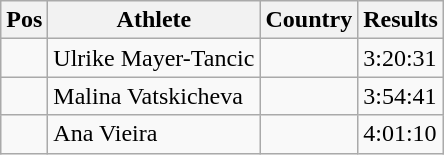<table class="wikitable">
<tr>
<th>Pos</th>
<th>Athlete</th>
<th>Country</th>
<th>Results</th>
</tr>
<tr>
<td align="center"></td>
<td>Ulrike Mayer-Tancic</td>
<td></td>
<td>3:20:31</td>
</tr>
<tr>
<td align="center"></td>
<td>Malina Vatskicheva</td>
<td></td>
<td>3:54:41</td>
</tr>
<tr>
<td align="center"></td>
<td>Ana Vieira</td>
<td></td>
<td>4:01:10</td>
</tr>
</table>
